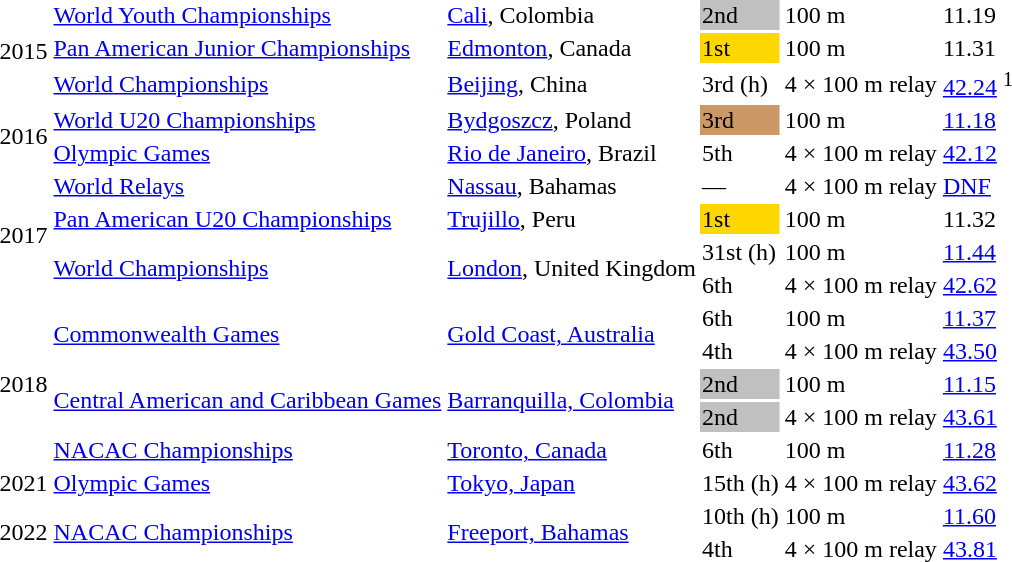<table>
<tr>
<td rowspan=3>2015</td>
<td><a href='#'>World Youth Championships</a></td>
<td><a href='#'>Cali</a>, Colombia</td>
<td bgcolor=silver>2nd</td>
<td>100 m</td>
<td>11.19</td>
</tr>
<tr>
<td><a href='#'>Pan American Junior Championships</a></td>
<td><a href='#'>Edmonton</a>, Canada</td>
<td bgcolor=gold>1st</td>
<td>100 m</td>
<td>11.31</td>
</tr>
<tr>
<td><a href='#'>World Championships</a></td>
<td><a href='#'>Beijing</a>, China</td>
<td>3rd (h)</td>
<td>4 × 100 m relay</td>
<td><a href='#'>42.24</a> <sup>1</sup></td>
</tr>
<tr>
<td rowspan=2>2016</td>
<td><a href='#'>World U20 Championships</a></td>
<td><a href='#'>Bydgoszcz</a>, Poland</td>
<td bgcolor=cc9966>3rd</td>
<td>100 m</td>
<td><a href='#'>11.18</a></td>
</tr>
<tr>
<td><a href='#'>Olympic Games</a></td>
<td><a href='#'>Rio de Janeiro</a>, Brazil</td>
<td>5th</td>
<td>4 × 100 m relay</td>
<td><a href='#'>42.12</a></td>
</tr>
<tr>
<td rowspan=4>2017</td>
<td><a href='#'>World Relays</a></td>
<td><a href='#'>Nassau</a>, Bahamas</td>
<td>—</td>
<td>4 × 100 m relay</td>
<td><a href='#'>DNF</a></td>
</tr>
<tr>
<td><a href='#'>Pan American U20 Championships</a></td>
<td><a href='#'>Trujillo</a>, Peru</td>
<td bgcolor=gold>1st</td>
<td>100 m</td>
<td>11.32</td>
</tr>
<tr>
<td rowspan=2><a href='#'>World Championships</a></td>
<td rowspan=2><a href='#'>London</a>, United Kingdom</td>
<td>31st (h)</td>
<td>100 m</td>
<td><a href='#'>11.44</a></td>
</tr>
<tr>
<td>6th</td>
<td>4 × 100 m relay</td>
<td><a href='#'>42.62</a></td>
</tr>
<tr>
<td rowspan=5>2018</td>
<td rowspan=2><a href='#'>Commonwealth Games</a></td>
<td rowspan=2><a href='#'>Gold Coast, Australia</a></td>
<td>6th</td>
<td>100 m</td>
<td><a href='#'>11.37</a></td>
</tr>
<tr>
<td>4th</td>
<td>4 × 100 m relay</td>
<td><a href='#'>43.50</a></td>
</tr>
<tr>
<td rowspan=2><a href='#'>Central American and Caribbean Games</a></td>
<td rowspan=2><a href='#'>Barranquilla, Colombia</a></td>
<td bgcolor=silver>2nd</td>
<td>100 m</td>
<td><a href='#'>11.15</a></td>
</tr>
<tr>
<td bgcolor=silver>2nd</td>
<td>4 × 100 m relay</td>
<td><a href='#'>43.61</a></td>
</tr>
<tr>
<td><a href='#'>NACAC Championships</a></td>
<td><a href='#'>Toronto, Canada</a></td>
<td>6th</td>
<td>100 m</td>
<td><a href='#'>11.28</a></td>
</tr>
<tr>
<td>2021</td>
<td><a href='#'>Olympic Games</a></td>
<td><a href='#'>Tokyo, Japan</a></td>
<td>15th (h)</td>
<td>4 × 100 m relay</td>
<td><a href='#'>43.62</a></td>
</tr>
<tr>
<td rowspan=2>2022</td>
<td rowspan=2><a href='#'>NACAC Championships</a></td>
<td rowspan=2><a href='#'>Freeport, Bahamas</a></td>
<td>10th (h)</td>
<td>100 m</td>
<td><a href='#'>11.60</a></td>
</tr>
<tr>
<td>4th</td>
<td>4 × 100 m relay</td>
<td><a href='#'>43.81</a></td>
</tr>
</table>
